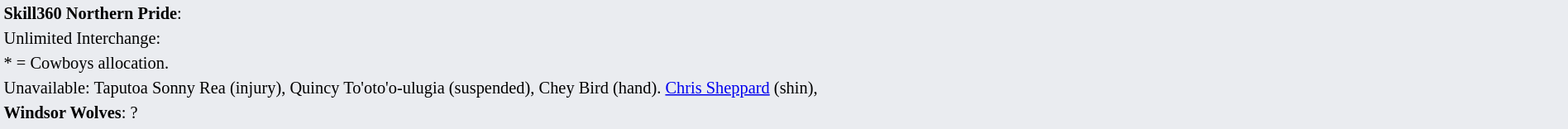<table style="background:#eaecf0; font-size:85%; width:100%;">
<tr>
<td><strong>Skill360 Northern Pride</strong>:             </td>
</tr>
<tr>
<td>Unlimited Interchange:      </td>
</tr>
<tr>
<td>* = Cowboys allocation.</td>
</tr>
<tr>
<td>Unavailable:  Taputoa Sonny Rea (injury), Quincy To'oto'o-ulugia (suspended), Chey Bird (hand). <a href='#'>Chris Sheppard</a> (shin),</td>
</tr>
<tr>
<td><strong>Windsor Wolves</strong>: ?</td>
</tr>
<tr>
</tr>
</table>
